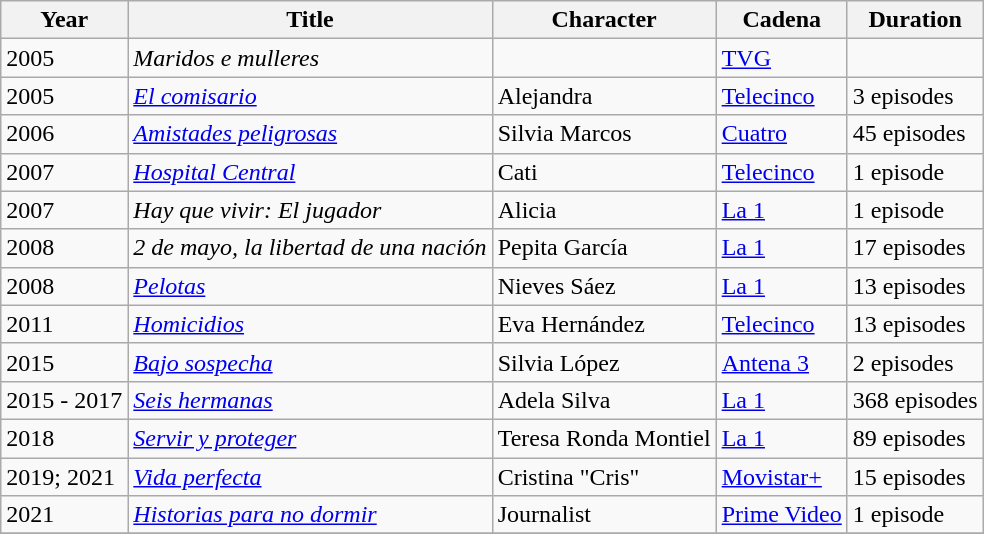<table class="wikitable sortable">
<tr>
<th>Year</th>
<th>Title</th>
<th>Character</th>
<th>Cadena</th>
<th>Duration</th>
</tr>
<tr>
<td>2005</td>
<td><em>Maridos e mulleres</em></td>
<td></td>
<td><a href='#'>TVG</a></td>
<td></td>
</tr>
<tr>
<td>2005</td>
<td><em><a href='#'>El comisario</a></em></td>
<td>Alejandra</td>
<td><a href='#'>Telecinco</a></td>
<td>3 episodes</td>
</tr>
<tr>
<td>2006</td>
<td><em><a href='#'>Amistades peligrosas</a></em></td>
<td>Silvia Marcos</td>
<td><a href='#'>Cuatro</a></td>
<td>45 episodes</td>
</tr>
<tr>
<td>2007</td>
<td><em><a href='#'>Hospital Central</a></em></td>
<td>Cati</td>
<td><a href='#'>Telecinco</a></td>
<td>1 episode</td>
</tr>
<tr>
<td>2007</td>
<td><em>Hay que vivir: El jugador</em></td>
<td>Alicia</td>
<td><a href='#'>La 1</a></td>
<td>1 episode</td>
</tr>
<tr>
<td>2008</td>
<td><em>2 de mayo, la libertad de una nación</em></td>
<td>Pepita García</td>
<td><a href='#'>La 1</a></td>
<td>17 episodes</td>
</tr>
<tr>
<td>2008</td>
<td><em><a href='#'>Pelotas</a></em></td>
<td>Nieves Sáez</td>
<td><a href='#'>La 1</a></td>
<td>13 episodes</td>
</tr>
<tr>
<td>2011</td>
<td><em><a href='#'>Homicidios</a></em></td>
<td>Eva Hernández</td>
<td><a href='#'>Telecinco</a></td>
<td>13 episodes</td>
</tr>
<tr>
<td>2015</td>
<td><em><a href='#'>Bajo sospecha</a></em></td>
<td>Silvia López</td>
<td><a href='#'>Antena 3</a></td>
<td>2 episodes</td>
</tr>
<tr>
<td>2015 - 2017</td>
<td><em><a href='#'>Seis hermanas</a></em></td>
<td>Adela Silva</td>
<td><a href='#'>La 1</a></td>
<td>368 episodes</td>
</tr>
<tr>
<td>2018</td>
<td><em><a href='#'>Servir y proteger</a></em></td>
<td>Teresa Ronda Montiel</td>
<td><a href='#'>La 1</a></td>
<td>89 episodes</td>
</tr>
<tr>
<td>2019; 2021</td>
<td><em><a href='#'>Vida perfecta</a></em></td>
<td>Cristina "Cris"</td>
<td><a href='#'>Movistar+</a></td>
<td>15 episodes</td>
</tr>
<tr>
<td>2021</td>
<td><em><a href='#'>Historias para no dormir</a></em></td>
<td>Journalist</td>
<td><a href='#'>Prime Video</a></td>
<td>1 episode</td>
</tr>
<tr>
</tr>
</table>
